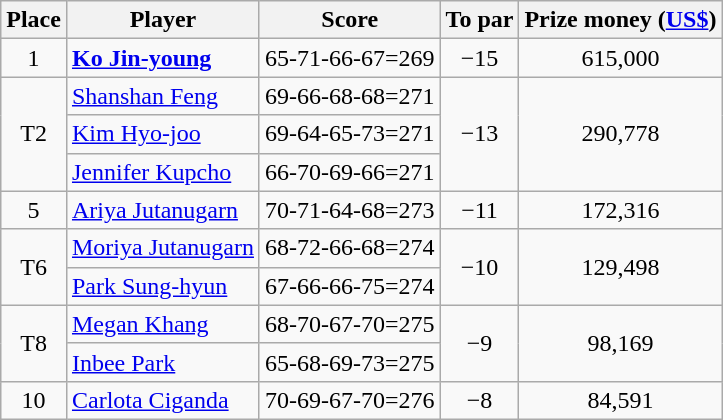<table class="wikitable">
<tr>
<th>Place</th>
<th>Player</th>
<th>Score</th>
<th>To par</th>
<th>Prize money (<a href='#'>US$</a>)</th>
</tr>
<tr>
<td align=center>1</td>
<td> <strong><a href='#'>Ko Jin-young</a></strong></td>
<td>65-71-66-67=269</td>
<td align=center>−15</td>
<td align=center>615,000</td>
</tr>
<tr>
<td rowspan=3 align=center>T2</td>
<td> <a href='#'>Shanshan Feng</a></td>
<td align=center>69-66-68-68=271</td>
<td rowspan=3 align=center>−13</td>
<td rowspan=3 align=center>290,778</td>
</tr>
<tr>
<td> <a href='#'>Kim Hyo-joo</a></td>
<td align=center>69-64-65-73=271</td>
</tr>
<tr>
<td> <a href='#'>Jennifer Kupcho</a></td>
<td align=center>66-70-69-66=271</td>
</tr>
<tr>
<td align=center>5</td>
<td> <a href='#'>Ariya Jutanugarn</a></td>
<td>70-71-64-68=273</td>
<td align=center>−11</td>
<td align=center>172,316</td>
</tr>
<tr>
<td rowspan=2 align=center>T6</td>
<td> <a href='#'>Moriya Jutanugarn</a></td>
<td align=center>68-72-66-68=274</td>
<td rowspan=2 align=center>−10</td>
<td rowspan=2 align=center>129,498</td>
</tr>
<tr>
<td> <a href='#'>Park Sung-hyun</a></td>
<td align=center>67-66-66-75=274</td>
</tr>
<tr>
<td rowspan=2 align=center>T8</td>
<td> <a href='#'>Megan Khang</a></td>
<td align=center>68-70-67-70=275</td>
<td rowspan=2 align=center>−9</td>
<td rowspan=2 align=center>98,169</td>
</tr>
<tr>
<td> <a href='#'>Inbee Park</a></td>
<td align=center>65-68-69-73=275</td>
</tr>
<tr>
<td align=center>10</td>
<td> <a href='#'>Carlota Ciganda</a></td>
<td>70-69-67-70=276</td>
<td align=center>−8</td>
<td align=center>84,591</td>
</tr>
</table>
